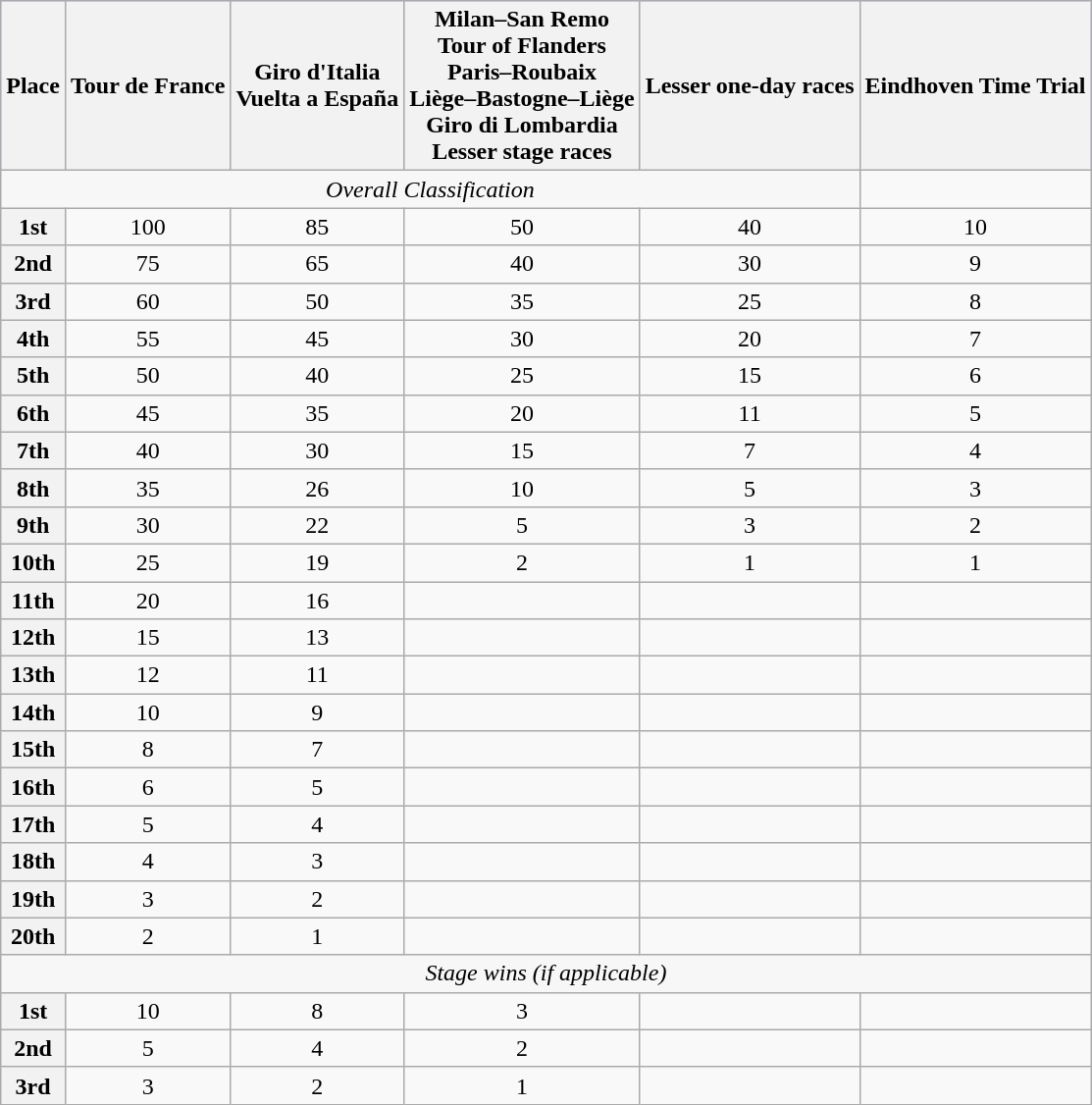<table class="wikitable">
<tr style="background:#ccccff;">
<th>Place</th>
<th>Tour de France</th>
<th>Giro d'Italia<br>Vuelta a España</th>
<th>Milan–San Remo<br>Tour of Flanders<br>Paris–Roubaix<br>Liège–Bastogne–Liège<br>Giro di Lombardia<br>Lesser stage races</th>
<th>Lesser one-day races</th>
<th>Eindhoven Time Trial</th>
</tr>
<tr>
<td colspan=5 bgcolor=#f7f7f7 align=center><em>Overall Classification</em></td>
</tr>
<tr>
<th>1st</th>
<td align=center>100</td>
<td align=center>85</td>
<td align=center>50</td>
<td align=center>40</td>
<td align=center>10</td>
</tr>
<tr>
<th>2nd</th>
<td align=center>75</td>
<td align=center>65</td>
<td align=center>40</td>
<td align=center>30</td>
<td align=center>9</td>
</tr>
<tr>
<th>3rd</th>
<td align=center>60</td>
<td align=center>50</td>
<td align=center>35</td>
<td align=center>25</td>
<td align=center>8</td>
</tr>
<tr>
<th>4th</th>
<td align=center>55</td>
<td align=center>45</td>
<td align=center>30</td>
<td align=center>20</td>
<td align=center>7</td>
</tr>
<tr>
<th>5th</th>
<td align=center>50</td>
<td align=center>40</td>
<td align=center>25</td>
<td align=center>15</td>
<td align=center>6</td>
</tr>
<tr>
<th>6th</th>
<td align=center>45</td>
<td align=center>35</td>
<td align=center>20</td>
<td align=center>11</td>
<td align=center>5</td>
</tr>
<tr>
<th>7th</th>
<td align=center>40</td>
<td align=center>30</td>
<td align=center>15</td>
<td align=center>7</td>
<td align=center>4</td>
</tr>
<tr>
<th>8th</th>
<td align=center>35</td>
<td align=center>26</td>
<td align=center>10</td>
<td align=center>5</td>
<td align=center>3</td>
</tr>
<tr>
<th>9th</th>
<td align=center>30</td>
<td align=center>22</td>
<td align=center>5</td>
<td align=center>3</td>
<td align=center>2</td>
</tr>
<tr>
<th>10th</th>
<td align=center>25</td>
<td align=center>19</td>
<td align=center>2</td>
<td align=center>1</td>
<td align=center>1</td>
</tr>
<tr>
<th>11th</th>
<td align=center>20</td>
<td align=center>16</td>
<td></td>
<td></td>
<td></td>
</tr>
<tr>
<th>12th</th>
<td align=center>15</td>
<td align=center>13</td>
<td></td>
<td></td>
<td></td>
</tr>
<tr>
<th>13th</th>
<td align=center>12</td>
<td align=center>11</td>
<td></td>
<td></td>
<td></td>
</tr>
<tr>
<th>14th</th>
<td align=center>10</td>
<td align=center>9</td>
<td></td>
<td></td>
<td></td>
</tr>
<tr>
<th>15th</th>
<td align=center>8</td>
<td align=center>7</td>
<td></td>
<td></td>
<td></td>
</tr>
<tr>
<th>16th</th>
<td align=center>6</td>
<td align=center>5</td>
<td></td>
<td></td>
<td></td>
</tr>
<tr>
<th>17th</th>
<td align=center>5</td>
<td align=center>4</td>
<td></td>
<td></td>
<td></td>
</tr>
<tr>
<th>18th</th>
<td align=center>4</td>
<td align=center>3</td>
<td></td>
<td></td>
<td></td>
</tr>
<tr>
<th>19th</th>
<td align=center>3</td>
<td align=center>2</td>
<td></td>
<td></td>
<td></td>
</tr>
<tr>
<th>20th</th>
<td align=center>2</td>
<td align=center>1</td>
<td></td>
<td></td>
<td></td>
</tr>
<tr>
<td colspan=6 bgcolor=#f7f7f7 align=center><em>Stage wins (if applicable)</em></td>
</tr>
<tr>
<th>1st</th>
<td align=center>10</td>
<td align=center>8</td>
<td align=center>3</td>
<td></td>
<td></td>
</tr>
<tr>
<th>2nd</th>
<td align=center>5</td>
<td align=center>4</td>
<td align=center>2</td>
<td></td>
<td></td>
</tr>
<tr>
<th>3rd</th>
<td align=center>3</td>
<td align=center>2</td>
<td align=center>1</td>
<td></td>
<td></td>
</tr>
</table>
